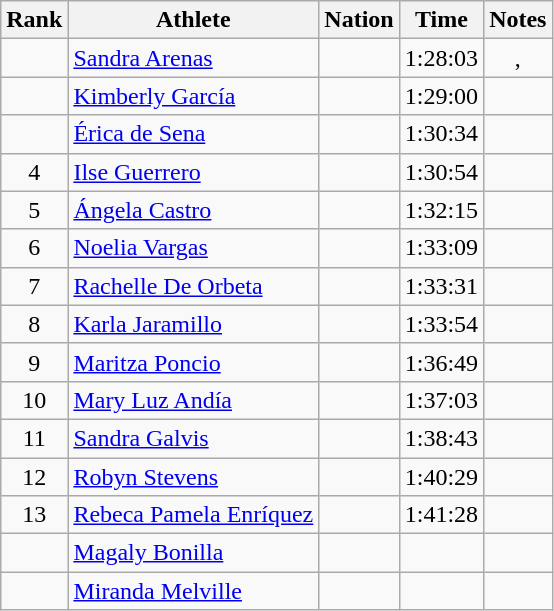<table class="wikitable sortable" style="text-align:center">
<tr>
<th>Rank</th>
<th>Athlete</th>
<th>Nation</th>
<th>Time</th>
<th>Notes</th>
</tr>
<tr>
<td></td>
<td align=left><a href='#'>Sandra Arenas</a></td>
<td align=left></td>
<td>1:28:03</td>
<td><strong></strong>, <strong></strong></td>
</tr>
<tr>
<td></td>
<td align=left><a href='#'>Kimberly García</a></td>
<td align=left></td>
<td>1:29:00</td>
<td><strong></strong></td>
</tr>
<tr>
<td></td>
<td align=left><a href='#'>Érica de Sena</a></td>
<td align=left></td>
<td>1:30:34</td>
<td></td>
</tr>
<tr>
<td>4</td>
<td align=left><a href='#'>Ilse Guerrero</a></td>
<td align=left></td>
<td>1:30:54</td>
<td><strong></strong></td>
</tr>
<tr>
<td>5</td>
<td align=left><a href='#'>Ángela Castro</a></td>
<td align=left></td>
<td>1:32:15</td>
<td><strong></strong></td>
</tr>
<tr>
<td>6</td>
<td align=left><a href='#'>Noelia Vargas</a></td>
<td align=left></td>
<td>1:33:09</td>
<td><strong></strong></td>
</tr>
<tr>
<td>7</td>
<td align=left><a href='#'>Rachelle De Orbeta</a></td>
<td align=left></td>
<td>1:33:31</td>
<td><strong></strong></td>
</tr>
<tr>
<td>8</td>
<td align=left><a href='#'>Karla Jaramillo</a></td>
<td align=left></td>
<td>1:33:54</td>
<td></td>
</tr>
<tr>
<td>9</td>
<td align=left><a href='#'>Maritza Poncio</a></td>
<td align=left></td>
<td>1:36:49</td>
<td></td>
</tr>
<tr>
<td>10</td>
<td align=left><a href='#'>Mary Luz Andía</a></td>
<td align=left></td>
<td>1:37:03</td>
<td></td>
</tr>
<tr>
<td>11</td>
<td align=left><a href='#'>Sandra Galvis</a></td>
<td align=left></td>
<td>1:38:43</td>
<td></td>
</tr>
<tr>
<td>12</td>
<td align=left><a href='#'>Robyn Stevens</a></td>
<td align=left></td>
<td>1:40:29</td>
<td></td>
</tr>
<tr>
<td>13</td>
<td align=left><a href='#'>Rebeca Pamela Enríquez</a></td>
<td align=left></td>
<td>1:41:28</td>
<td></td>
</tr>
<tr>
<td></td>
<td align=left><a href='#'>Magaly Bonilla</a></td>
<td align=left></td>
<td></td>
<td></td>
</tr>
<tr>
<td></td>
<td align=left><a href='#'>Miranda Melville</a></td>
<td align=left></td>
<td></td>
<td></td>
</tr>
</table>
